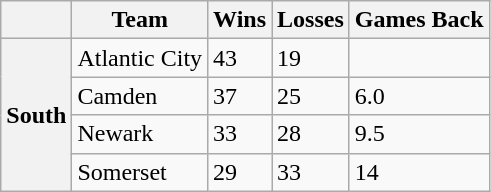<table class="wikitable">
<tr>
<th></th>
<th>Team</th>
<th>Wins</th>
<th>Losses</th>
<th>Games Back</th>
</tr>
<tr>
<th rowspan="4">South</th>
<td>Atlantic City</td>
<td>43</td>
<td>19</td>
<td> </td>
</tr>
<tr>
<td>Camden</td>
<td>37</td>
<td>25</td>
<td>6.0</td>
</tr>
<tr>
<td>Newark</td>
<td>33</td>
<td>28</td>
<td>9.5</td>
</tr>
<tr>
<td>Somerset</td>
<td>29</td>
<td>33</td>
<td>14</td>
</tr>
</table>
